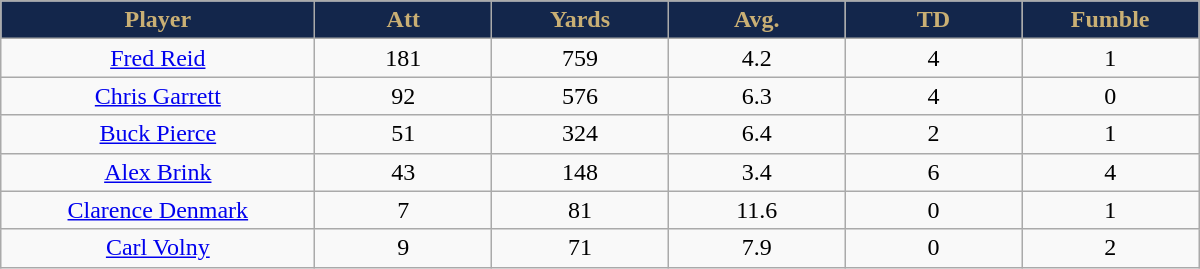<table class="wikitable sortable sortable">
<tr>
<th style="background:#13264B;color:#C9AF74;" width="16%">Player</th>
<th style="background:#13264B;color:#C9AF74;" width="9%">Att</th>
<th style="background:#13264B;color:#C9AF74;" width="9%">Yards</th>
<th style="background:#13264B;color:#C9AF74;" width="9%">Avg.</th>
<th style="background:#13264B;color:#C9AF74;" width="9%">TD</th>
<th style="background:#13264B;color:#C9AF74;" width="9%">Fumble</th>
</tr>
<tr align="center">
<td><a href='#'>Fred Reid</a></td>
<td>181</td>
<td>759</td>
<td>4.2</td>
<td>4</td>
<td>1</td>
</tr>
<tr align="center">
<td><a href='#'>Chris Garrett</a></td>
<td>92</td>
<td>576</td>
<td>6.3</td>
<td>4</td>
<td>0</td>
</tr>
<tr align="center">
<td><a href='#'>Buck Pierce</a></td>
<td>51</td>
<td>324</td>
<td>6.4</td>
<td>2</td>
<td>1</td>
</tr>
<tr align="center">
<td><a href='#'>Alex Brink</a></td>
<td>43</td>
<td>148</td>
<td>3.4</td>
<td>6</td>
<td>4</td>
</tr>
<tr align="center">
<td><a href='#'>Clarence Denmark</a></td>
<td>7</td>
<td>81</td>
<td>11.6</td>
<td>0</td>
<td>1</td>
</tr>
<tr align="center">
<td><a href='#'>Carl Volny</a></td>
<td>9</td>
<td>71</td>
<td>7.9</td>
<td>0</td>
<td>2</td>
</tr>
</table>
